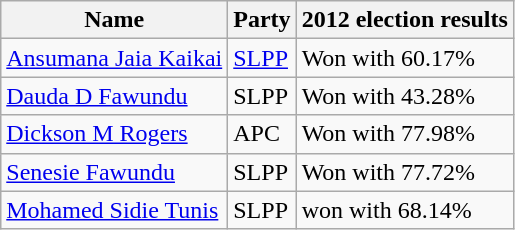<table class="wikitable">
<tr>
<th>Name</th>
<th>Party</th>
<th>2012 election results</th>
</tr>
<tr>
<td><a href='#'>Ansumana Jaia Kaikai</a></td>
<td><a href='#'>SLPP</a></td>
<td>Won with 60.17%</td>
</tr>
<tr>
<td><a href='#'>Dauda D Fawundu</a></td>
<td>SLPP</td>
<td>Won with 43.28%</td>
</tr>
<tr>
<td><a href='#'>Dickson M Rogers</a></td>
<td>APC</td>
<td>Won with 77.98%</td>
</tr>
<tr>
<td><a href='#'>Senesie Fawundu</a></td>
<td>SLPP</td>
<td>Won with 77.72%</td>
</tr>
<tr>
<td><a href='#'>Mohamed Sidie Tunis</a></td>
<td>SLPP</td>
<td>won with 68.14%</td>
</tr>
</table>
